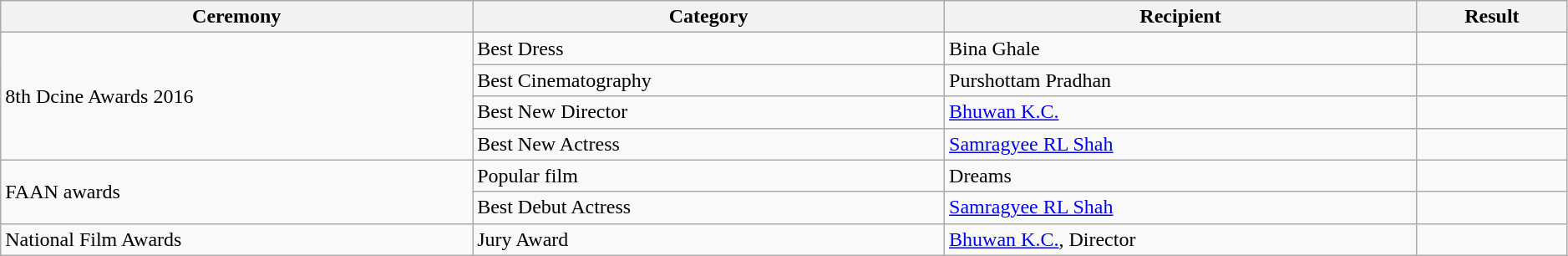<table class="wikitable mw-collapsible " style="width:99%;"  >
<tr>
<th style="width:25%;" scope="col">Ceremony</th>
<th style="width:25%;" scope="col">Category</th>
<th style="width:25%;" scope="col">Recipient</th>
<th style="width:8%;" scope="col">Result</th>
</tr>
<tr>
<td rowspan="4">8th Dcine Awards 2016</td>
<td>Best Dress</td>
<td>Bina Ghale</td>
<td></td>
</tr>
<tr>
<td>Best Cinematography</td>
<td>Purshottam Pradhan</td>
<td></td>
</tr>
<tr>
<td>Best New Director</td>
<td><a href='#'>Bhuwan K.C.</a></td>
<td></td>
</tr>
<tr>
<td>Best New Actress</td>
<td><a href='#'>Samragyee RL Shah</a></td>
<td></td>
</tr>
<tr>
<td rowspan="2">FAAN awards</td>
<td>Popular film</td>
<td>Dreams</td>
<td></td>
</tr>
<tr>
<td>Best Debut Actress</td>
<td><a href='#'>Samragyee RL Shah</a></td>
<td></td>
</tr>
<tr>
<td rowspan="1">National Film Awards</td>
<td>Jury Award</td>
<td><a href='#'>Bhuwan K.C.</a>, Director</td>
<td></td>
</tr>
</table>
